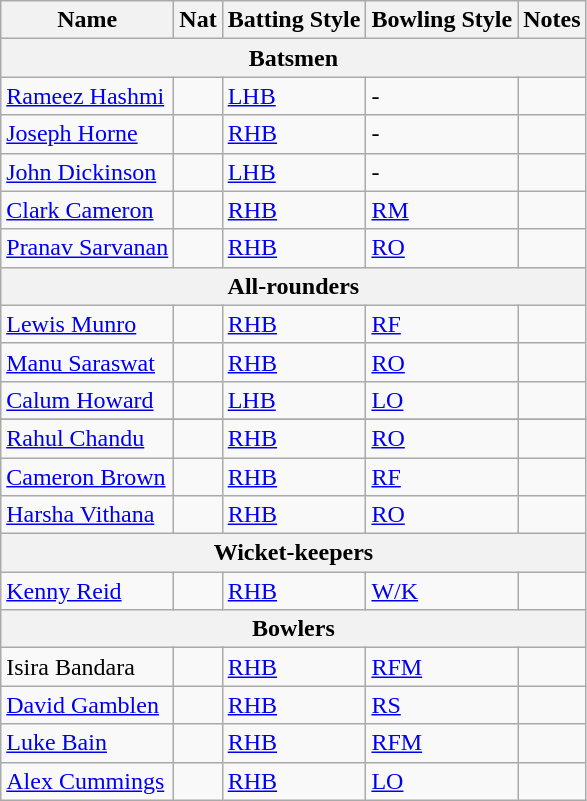<table class="wikitable">
<tr>
<th>Name</th>
<th>Nat</th>
<th>Batting Style</th>
<th>Bowling Style</th>
<th>Notes</th>
</tr>
<tr>
<th colspan="6">Batsmen</th>
</tr>
<tr>
<td><a href='#'>Rameez Hashmi</a></td>
<td></td>
<td><a href='#'>LHB</a></td>
<td>-</td>
<td></td>
</tr>
<tr>
<td><a href='#'>Joseph Horne</a></td>
<td></td>
<td><a href='#'>RHB</a></td>
<td>-</td>
<td></td>
</tr>
<tr>
<td><a href='#'>John Dickinson</a></td>
<td></td>
<td><a href='#'>LHB</a></td>
<td>-</td>
<td></td>
</tr>
<tr>
<td><a href='#'>Clark Cameron</a></td>
<td></td>
<td><a href='#'>RHB</a></td>
<td><a href='#'>RM</a></td>
<td></td>
</tr>
<tr>
<td><a href='#'>Pranav Sarvanan</a></td>
<td></td>
<td><a href='#'>RHB</a></td>
<td><a href='#'>RO</a></td>
<td></td>
</tr>
<tr>
<th colspan="6">All-rounders</th>
</tr>
<tr>
<td><a href='#'>Lewis Munro</a></td>
<td></td>
<td><a href='#'>RHB</a></td>
<td><a href='#'>RF</a></td>
<td></td>
</tr>
<tr>
<td><a href='#'>Manu Saraswat</a></td>
<td></td>
<td><a href='#'>RHB</a></td>
<td><a href='#'>RO</a></td>
<td></td>
</tr>
<tr>
<td><a href='#'>Calum Howard</a></td>
<td></td>
<td><a href='#'>LHB</a></td>
<td><a href='#'>LO</a></td>
<td></td>
</tr>
<tr>
</tr>
<tr>
<td><a href='#'>Rahul Chandu</a></td>
<td></td>
<td><a href='#'>RHB</a></td>
<td><a href='#'>RO</a></td>
<td></td>
</tr>
<tr>
<td><a href='#'>Cameron Brown</a></td>
<td></td>
<td><a href='#'>RHB</a></td>
<td><a href='#'>RF</a></td>
<td></td>
</tr>
<tr>
<td><a href='#'>Harsha Vithana</a></td>
<td></td>
<td><a href='#'>RHB</a></td>
<td><a href='#'>RO</a></td>
<td></td>
</tr>
<tr>
<th colspan="6">Wicket-keepers</th>
</tr>
<tr>
<td><a href='#'>Kenny Reid</a></td>
<td></td>
<td><a href='#'>RHB</a></td>
<td><a href='#'>W/K</a></td>
<td></td>
</tr>
<tr>
<th colspan="6">Bowlers</th>
</tr>
<tr>
<td>Isira Bandara</td>
<td></td>
<td><a href='#'>RHB</a></td>
<td><a href='#'>RFM</a></td>
<td></td>
</tr>
<tr>
<td><a href='#'>David Gamblen</a></td>
<td></td>
<td><a href='#'>RHB</a></td>
<td><a href='#'>RS</a></td>
<td></td>
</tr>
<tr>
<td><a href='#'>Luke Bain</a></td>
<td></td>
<td><a href='#'>RHB</a></td>
<td><a href='#'>RFM</a></td>
<td></td>
</tr>
<tr>
<td><a href='#'>Alex Cummings</a></td>
<td></td>
<td><a href='#'>RHB</a></td>
<td><a href='#'>LO</a></td>
<td></td>
</tr>
</table>
